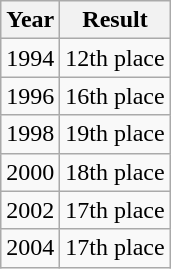<table class="wikitable">
<tr>
<th>Year</th>
<th>Result</th>
</tr>
<tr>
<td> 1994</td>
<td>12th place</td>
</tr>
<tr>
<td> 1996</td>
<td>16th place</td>
</tr>
<tr>
<td> 1998</td>
<td>19th place</td>
</tr>
<tr>
<td> 2000</td>
<td>18th place</td>
</tr>
<tr>
<td> 2002</td>
<td>17th place</td>
</tr>
<tr>
<td> 2004</td>
<td>17th place</td>
</tr>
</table>
